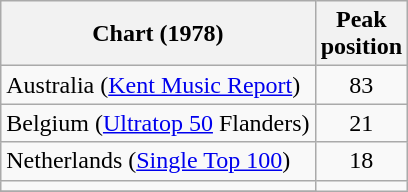<table class="wikitable">
<tr>
<th>Chart (1978)</th>
<th>Peak<br>position</th>
</tr>
<tr>
<td>Australia (<a href='#'>Kent Music Report</a>)</td>
<td align="center">83</td>
</tr>
<tr>
<td>Belgium (<a href='#'>Ultratop 50</a> Flanders)</td>
<td align="center">21</td>
</tr>
<tr>
<td>Netherlands (<a href='#'>Single Top 100</a>)</td>
<td align="center">18</td>
</tr>
<tr>
<td></td>
</tr>
<tr>
</tr>
</table>
